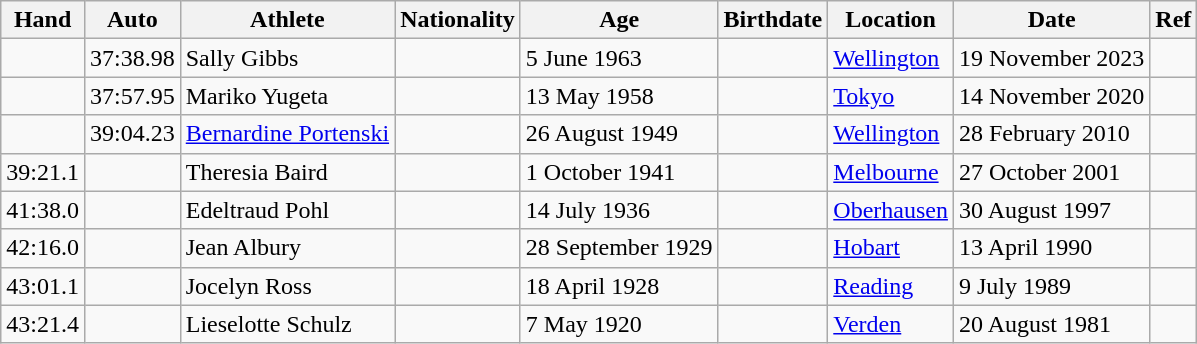<table class="wikitable">
<tr>
<th>Hand</th>
<th>Auto</th>
<th>Athlete</th>
<th>Nationality</th>
<th>Age</th>
<th>Birthdate</th>
<th>Location</th>
<th>Date</th>
<th>Ref</th>
</tr>
<tr>
<td></td>
<td>37:38.98 </td>
<td>Sally Gibbs</td>
<td></td>
<td>5 June 1963</td>
<td></td>
<td><a href='#'>Wellington</a></td>
<td>19 November 2023</td>
<td></td>
</tr>
<tr>
<td></td>
<td>37:57.95</td>
<td>Mariko Yugeta</td>
<td></td>
<td>13 May 1958</td>
<td></td>
<td><a href='#'>Tokyo</a></td>
<td>14 November 2020</td>
<td></td>
</tr>
<tr>
<td></td>
<td>39:04.23</td>
<td><a href='#'>Bernardine Portenski</a></td>
<td></td>
<td>26 August 1949</td>
<td></td>
<td><a href='#'>Wellington</a></td>
<td>28 February 2010</td>
<td></td>
</tr>
<tr>
<td>39:21.1</td>
<td></td>
<td>Theresia Baird</td>
<td></td>
<td>1 October 1941</td>
<td></td>
<td><a href='#'>Melbourne</a></td>
<td>27 October 2001</td>
<td></td>
</tr>
<tr>
<td>41:38.0</td>
<td></td>
<td>Edeltraud Pohl</td>
<td></td>
<td>14 July 1936</td>
<td></td>
<td><a href='#'>Oberhausen</a></td>
<td>30 August 1997</td>
<td></td>
</tr>
<tr>
<td>42:16.0</td>
<td></td>
<td>Jean Albury</td>
<td></td>
<td>28 September 1929</td>
<td></td>
<td><a href='#'>Hobart</a></td>
<td>13 April 1990</td>
<td></td>
</tr>
<tr>
<td>43:01.1</td>
<td></td>
<td>Jocelyn Ross</td>
<td></td>
<td>18 April 1928</td>
<td></td>
<td><a href='#'>Reading</a></td>
<td>9 July 1989</td>
<td></td>
</tr>
<tr>
<td>43:21.4</td>
<td></td>
<td>Lieselotte Schulz</td>
<td></td>
<td>7 May 1920</td>
<td></td>
<td><a href='#'>Verden</a></td>
<td>20 August 1981</td>
<td></td>
</tr>
</table>
